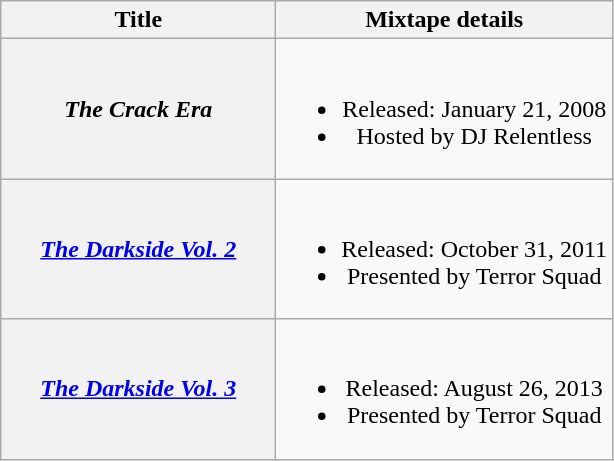<table class="wikitable plainrowheaders" style="text-align:center;">
<tr>
<th scope="col" style="width:11em;">Title</th>
<th scope="col">Mixtape details</th>
</tr>
<tr>
<th scope="row"><em>The Crack Era</em></th>
<td><br><ul><li>Released: January 21, 2008</li><li>Hosted by DJ Relentless</li></ul></td>
</tr>
<tr>
<th scope="row"><em><a href='#'>The Darkside Vol. 2</a></em></th>
<td><br><ul><li>Released: October 31, 2011</li><li>Presented by Terror Squad</li></ul></td>
</tr>
<tr>
<th scope="row"><em><a href='#'>The Darkside Vol. 3</a></em></th>
<td><br><ul><li>Released: August 26, 2013</li><li>Presented by Terror Squad</li></ul></td>
</tr>
</table>
